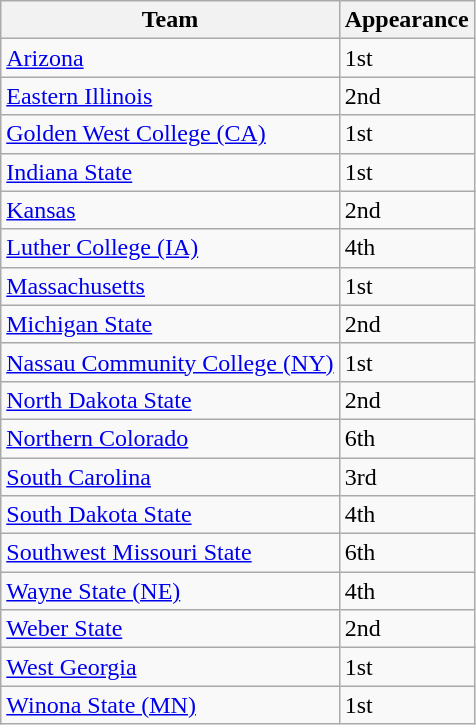<table class="wikitable sortable">
<tr>
<th>Team</th>
<th>Appearance</th>
</tr>
<tr>
<td><a href='#'>Arizona</a></td>
<td>1st</td>
</tr>
<tr>
<td><a href='#'>Eastern Illinois</a></td>
<td>2nd</td>
</tr>
<tr>
<td><a href='#'>Golden West College (CA)</a></td>
<td>1st</td>
</tr>
<tr>
<td><a href='#'>Indiana State</a></td>
<td>1st</td>
</tr>
<tr>
<td><a href='#'>Kansas</a></td>
<td>2nd</td>
</tr>
<tr>
<td><a href='#'>Luther College (IA)</a></td>
<td>4th</td>
</tr>
<tr>
<td><a href='#'>Massachusetts</a></td>
<td>1st</td>
</tr>
<tr>
<td><a href='#'>Michigan State</a></td>
<td>2nd</td>
</tr>
<tr>
<td><a href='#'>Nassau Community College (NY)</a></td>
<td>1st</td>
</tr>
<tr>
<td><a href='#'>North Dakota State</a></td>
<td>2nd</td>
</tr>
<tr>
<td><a href='#'>Northern Colorado</a></td>
<td>6th</td>
</tr>
<tr>
<td><a href='#'>South Carolina</a></td>
<td>3rd</td>
</tr>
<tr>
<td><a href='#'>South Dakota State</a></td>
<td>4th</td>
</tr>
<tr>
<td><a href='#'>Southwest Missouri State</a></td>
<td>6th</td>
</tr>
<tr>
<td><a href='#'>Wayne State (NE)</a></td>
<td>4th</td>
</tr>
<tr>
<td><a href='#'>Weber State</a></td>
<td>2nd</td>
</tr>
<tr>
<td><a href='#'>West Georgia</a></td>
<td>1st</td>
</tr>
<tr>
<td><a href='#'>Winona State (MN)</a></td>
<td>1st</td>
</tr>
</table>
